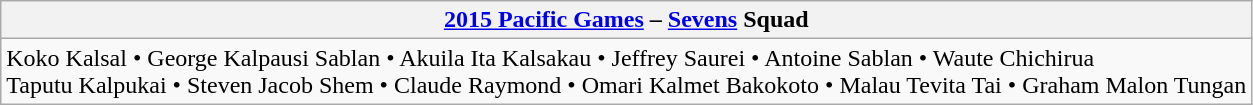<table class="wikitable collapsed">
<tr>
<th><a href='#'>2015 Pacific Games</a> – <a href='#'>Sevens</a> Squad</th>
</tr>
<tr>
<td>Koko Kalsal • George Kalpausi Sablan • Akuila Ita Kalsakau • Jeffrey Saurei • Antoine Sablan • Waute Chichirua<br>Taputu Kalpukai • Steven Jacob Shem • Claude Raymond • Omari Kalmet Bakokoto • Malau Tevita Tai • Graham Malon Tungan</td>
</tr>
</table>
